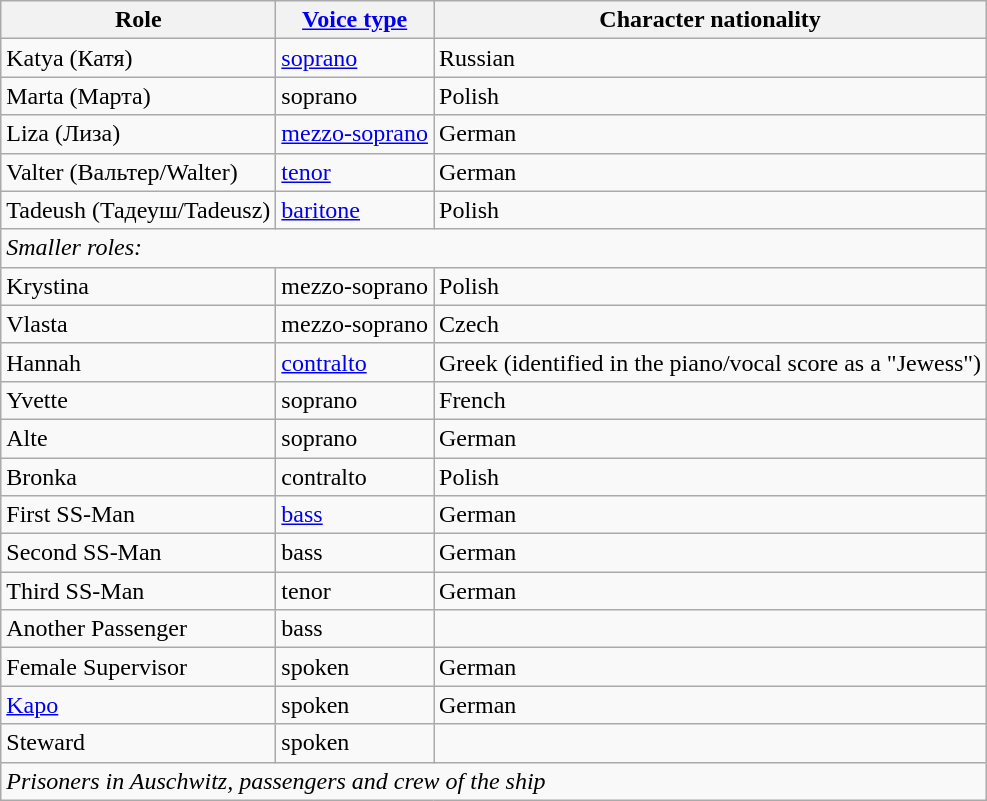<table class="wikitable">
<tr>
<th>Role</th>
<th><a href='#'>Voice type</a></th>
<th>Character nationality</th>
</tr>
<tr>
<td>Katya (Катя)</td>
<td><a href='#'>soprano</a></td>
<td>Russian</td>
</tr>
<tr>
<td>Marta (Марта)</td>
<td>soprano</td>
<td>Polish</td>
</tr>
<tr>
<td>Liza (Лиза)</td>
<td><a href='#'>mezzo-soprano</a></td>
<td>German</td>
</tr>
<tr>
<td>Valter (Вальтер/Walter)</td>
<td><a href='#'>tenor</a></td>
<td>German</td>
</tr>
<tr>
<td>Tadeush (Тадеуш/Tadeusz)</td>
<td><a href='#'>baritone</a></td>
<td>Polish</td>
</tr>
<tr>
<td colspan="3"><em>Smaller roles:</em></td>
</tr>
<tr>
<td>Krystina</td>
<td>mezzo-soprano</td>
<td>Polish</td>
</tr>
<tr>
<td>Vlasta</td>
<td>mezzo-soprano</td>
<td>Czech</td>
</tr>
<tr>
<td>Hannah</td>
<td><a href='#'>contralto</a></td>
<td>Greek (identified in the piano/vocal score as a "Jewess")</td>
</tr>
<tr>
<td>Yvette</td>
<td>soprano</td>
<td>French</td>
</tr>
<tr>
<td>Alte</td>
<td>soprano</td>
<td>German</td>
</tr>
<tr>
<td>Bronka</td>
<td>contralto</td>
<td>Polish</td>
</tr>
<tr>
<td>First SS-Man</td>
<td><a href='#'>bass</a></td>
<td>German</td>
</tr>
<tr>
<td>Second SS-Man</td>
<td>bass</td>
<td>German</td>
</tr>
<tr>
<td>Third SS-Man</td>
<td>tenor</td>
<td>German</td>
</tr>
<tr>
<td>Another Passenger</td>
<td>bass</td>
<td> </td>
</tr>
<tr>
<td>Female Supervisor</td>
<td>spoken</td>
<td>German</td>
</tr>
<tr>
<td><a href='#'>Kapo</a></td>
<td>spoken</td>
<td>German</td>
</tr>
<tr>
<td>Steward</td>
<td>spoken</td>
<td> </td>
</tr>
<tr>
<td colspan="3"><em>Prisoners in Auschwitz, passengers and crew of the ship</em></td>
</tr>
</table>
